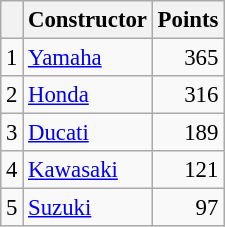<table class="wikitable" style="font-size: 95%;">
<tr>
<th></th>
<th>Constructor</th>
<th>Points</th>
</tr>
<tr>
<td align=center>1</td>
<td> <a href='#'>Yamaha</a></td>
<td align=right>365</td>
</tr>
<tr>
<td align=center>2</td>
<td> <a href='#'>Honda</a></td>
<td align=right>316</td>
</tr>
<tr>
<td align=center>3</td>
<td> <a href='#'>Ducati</a></td>
<td align=right>189</td>
</tr>
<tr>
<td align=center>4</td>
<td> <a href='#'>Kawasaki</a></td>
<td align=right>121</td>
</tr>
<tr>
<td align=center>5</td>
<td> <a href='#'>Suzuki</a></td>
<td align=right>97</td>
</tr>
</table>
